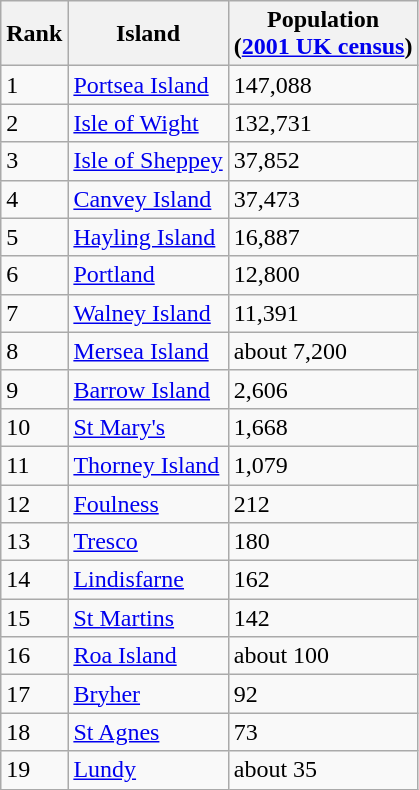<table class="wikitable">
<tr>
<th>Rank</th>
<th>Island</th>
<th>Population <br> (<a href='#'>2001 UK census</a>)</th>
</tr>
<tr>
<td>1</td>
<td><a href='#'>Portsea Island</a></td>
<td>147,088</td>
</tr>
<tr>
<td>2</td>
<td><a href='#'>Isle of Wight</a></td>
<td>132,731</td>
</tr>
<tr>
<td>3</td>
<td><a href='#'>Isle of Sheppey</a></td>
<td>37,852</td>
</tr>
<tr>
<td>4</td>
<td><a href='#'>Canvey Island</a></td>
<td>37,473</td>
</tr>
<tr>
<td>5</td>
<td><a href='#'>Hayling Island</a></td>
<td>16,887</td>
</tr>
<tr>
<td>6</td>
<td><a href='#'>Portland</a></td>
<td>12,800</td>
</tr>
<tr>
<td>7</td>
<td><a href='#'>Walney Island</a></td>
<td>11,391</td>
</tr>
<tr>
<td>8</td>
<td><a href='#'>Mersea Island</a></td>
<td>about 7,200</td>
</tr>
<tr>
<td>9</td>
<td><a href='#'>Barrow Island</a></td>
<td>2,606</td>
</tr>
<tr>
<td>10</td>
<td><a href='#'>St Mary's</a></td>
<td>1,668</td>
</tr>
<tr>
<td>11</td>
<td><a href='#'>Thorney Island</a></td>
<td>1,079</td>
</tr>
<tr>
<td>12</td>
<td><a href='#'>Foulness</a></td>
<td>212</td>
</tr>
<tr>
<td>13</td>
<td><a href='#'>Tresco</a></td>
<td>180</td>
</tr>
<tr>
<td>14</td>
<td><a href='#'>Lindisfarne</a></td>
<td>162</td>
</tr>
<tr>
<td>15</td>
<td><a href='#'>St Martins</a></td>
<td>142</td>
</tr>
<tr>
<td>16</td>
<td><a href='#'>Roa Island</a></td>
<td>about 100</td>
</tr>
<tr>
<td>17</td>
<td><a href='#'>Bryher</a></td>
<td>92</td>
</tr>
<tr>
<td>18</td>
<td><a href='#'>St Agnes</a></td>
<td>73</td>
</tr>
<tr>
<td>19</td>
<td><a href='#'>Lundy</a></td>
<td>about 35</td>
</tr>
</table>
